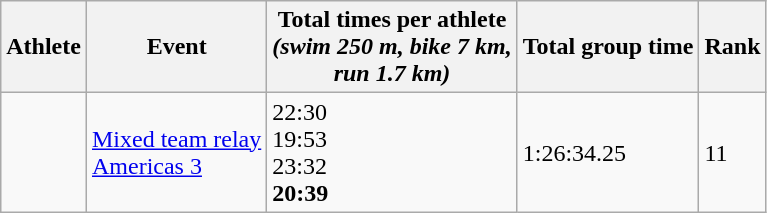<table class="wikitable" border="1">
<tr>
<th>Athlete</th>
<th>Event</th>
<th>Total times per athlete <br> <em>(swim 250 m, bike 7 km, <br> run 1.7 km)</th>
<th>Total group time</th>
<th>Rank</th>
</tr>
<tr>
<td><br><br><br><strong></strong></td>
<td><a href='#'>Mixed team relay <br> Americas 3</a></td>
<td>22:30<br>19:53<br>23:32<br><strong>20:39</strong></td>
<td>1:26:34.25</td>
<td>11</td>
</tr>
</table>
